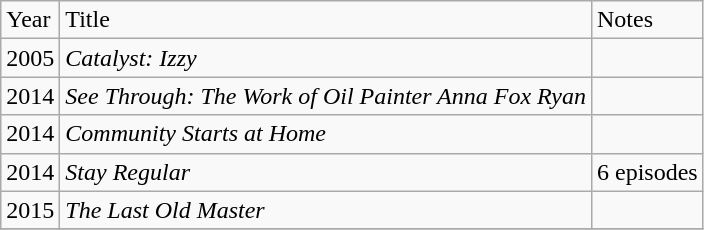<table class="wikitable sortable">
<tr>
<td>Year</td>
<td>Title</td>
<td>Notes</td>
</tr>
<tr>
<td>2005</td>
<td><em>Catalyst: Izzy</em></td>
<td></td>
</tr>
<tr>
<td>2014</td>
<td><em>See Through: The Work of Oil Painter Anna Fox Ryan</em></td>
<td></td>
</tr>
<tr>
<td>2014</td>
<td><em>Community Starts at Home</em></td>
<td></td>
</tr>
<tr>
<td>2014</td>
<td><em>Stay Regular</em></td>
<td>6 episodes</td>
</tr>
<tr>
<td>2015</td>
<td><em>The Last Old Master</em></td>
<td></td>
</tr>
<tr>
</tr>
</table>
